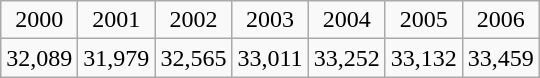<table class="wikitable" style="text-align:center">
<tr>
<td>2000</td>
<td>2001</td>
<td>2002</td>
<td>2003</td>
<td>2004</td>
<td>2005</td>
<td>2006</td>
</tr>
<tr>
<td>32,089</td>
<td>31,979</td>
<td>32,565</td>
<td>33,011</td>
<td>33,252</td>
<td>33,132</td>
<td>33,459</td>
</tr>
</table>
